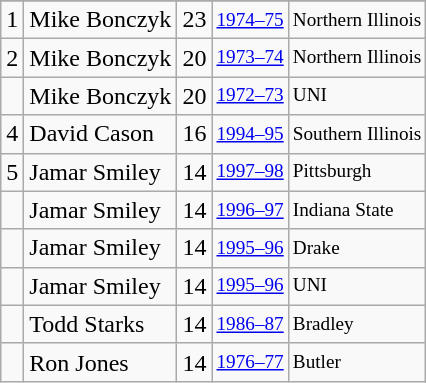<table class="wikitable">
<tr>
</tr>
<tr>
<td>1</td>
<td>Mike Bonczyk</td>
<td>23</td>
<td style="font-size:80%;"><a href='#'>1974–75</a></td>
<td style="font-size:80%;">Northern Illinois</td>
</tr>
<tr>
<td>2</td>
<td>Mike Bonczyk</td>
<td>20</td>
<td style="font-size:80%;"><a href='#'>1973–74</a></td>
<td style="font-size:80%;">Northern Illinois</td>
</tr>
<tr>
<td></td>
<td>Mike Bonczyk</td>
<td>20</td>
<td style="font-size:80%;"><a href='#'>1972–73</a></td>
<td style="font-size:80%;">UNI</td>
</tr>
<tr>
<td>4</td>
<td>David Cason</td>
<td>16</td>
<td style="font-size:80%;"><a href='#'>1994–95</a></td>
<td style="font-size:80%;">Southern Illinois</td>
</tr>
<tr>
<td>5</td>
<td>Jamar Smiley</td>
<td>14</td>
<td style="font-size:80%;"><a href='#'>1997–98</a></td>
<td style="font-size:80%;">Pittsburgh</td>
</tr>
<tr>
<td></td>
<td>Jamar Smiley</td>
<td>14</td>
<td style="font-size:80%;"><a href='#'>1996–97</a></td>
<td style="font-size:80%;">Indiana State</td>
</tr>
<tr>
<td></td>
<td>Jamar Smiley</td>
<td>14</td>
<td style="font-size:80%;"><a href='#'>1995–96</a></td>
<td style="font-size:80%;">Drake</td>
</tr>
<tr>
<td></td>
<td>Jamar Smiley</td>
<td>14</td>
<td style="font-size:80%;"><a href='#'>1995–96</a></td>
<td style="font-size:80%;">UNI</td>
</tr>
<tr>
<td></td>
<td>Todd Starks</td>
<td>14</td>
<td style="font-size:80%;"><a href='#'>1986–87</a></td>
<td style="font-size:80%;">Bradley</td>
</tr>
<tr>
<td></td>
<td>Ron Jones</td>
<td>14</td>
<td style="font-size:80%;"><a href='#'>1976–77</a></td>
<td style="font-size:80%;">Butler</td>
</tr>
</table>
